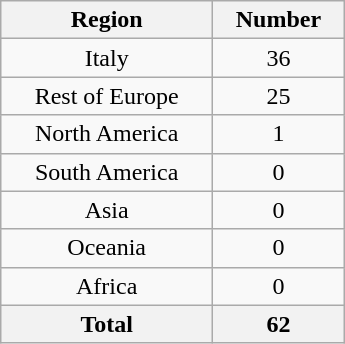<table class="wikitable sortable" style="width:230px; float:right; margin:0 1em;">
<tr>
<th scope="col">Region</th>
<th scope="col">Number</th>
</tr>
<tr>
<td style="text-align:center" scope="row">Italy</td>
<td style="text-align:center">36</td>
</tr>
<tr>
<td style="text-align:center" scope="row" data-sort-value="Europe, Rest of">Rest of Europe</td>
<td style="text-align:center">25</td>
</tr>
<tr>
<td style="text-align:center" scope="row" data-sort-value="America, North">North America</td>
<td style="text-align:center">1</td>
</tr>
<tr>
<td style="text-align:center" scope="row" data-sort-value="America, South">South America</td>
<td style="text-align:center">0</td>
</tr>
<tr>
<td style="text-align:center" scope="row">Asia</td>
<td style="text-align:center">0</td>
</tr>
<tr>
<td style="text-align:center" scope="row">Oceania</td>
<td style="text-align:center">0</td>
</tr>
<tr>
<td style="text-align:center" scope="row">Africa</td>
<td style="text-align:center">0</td>
</tr>
<tr>
<th scope="row">Total</th>
<th>62</th>
</tr>
</table>
